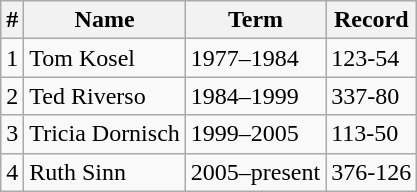<table class=wikitable>
<tr>
<th>#</th>
<th>Name</th>
<th>Term</th>
<th>Record</th>
</tr>
<tr>
<td>1</td>
<td>Tom Kosel</td>
<td>1977–1984</td>
<td>123-54</td>
</tr>
<tr>
<td>2</td>
<td>Ted Riverso</td>
<td>1984–1999</td>
<td>337-80</td>
</tr>
<tr>
<td>3</td>
<td>Tricia Dornisch</td>
<td>1999–2005</td>
<td>113-50</td>
</tr>
<tr>
<td>4</td>
<td>Ruth Sinn</td>
<td>2005–present</td>
<td>376-126</td>
</tr>
</table>
